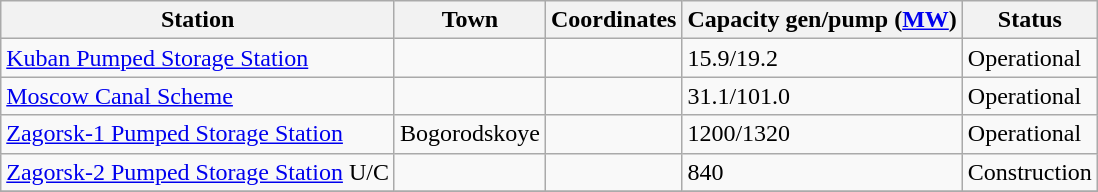<table class="wikitable sortable">
<tr>
<th>Station</th>
<th>Town</th>
<th>Coordinates</th>
<th>Capacity gen/pump (<a href='#'>MW</a>)</th>
<th>Status</th>
</tr>
<tr>
<td><a href='#'>Kuban Pumped Storage Station</a></td>
<td></td>
<td></td>
<td>15.9/19.2</td>
<td>Operational</td>
</tr>
<tr>
<td><a href='#'>Moscow Canal Scheme</a></td>
<td></td>
<td></td>
<td>31.1/101.0</td>
<td>Operational</td>
</tr>
<tr>
<td><a href='#'>Zagorsk-1 Pumped Storage Station</a></td>
<td>Bogorodskoye</td>
<td></td>
<td>1200/1320</td>
<td>Operational</td>
</tr>
<tr>
<td><a href='#'>Zagorsk-2 Pumped Storage Station</a> U/C</td>
<td></td>
<td></td>
<td>840</td>
<td>Construction</td>
</tr>
<tr>
</tr>
</table>
